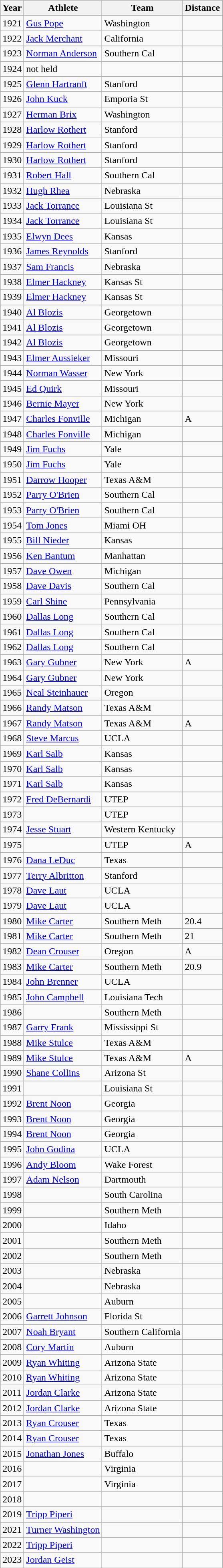<table class="wikitable sortable">
<tr>
<th>Year</th>
<th>Athlete</th>
<th>Team</th>
<th>Distance</th>
</tr>
<tr>
<td>1921</td>
<td><a href='#'>Gus Pope</a></td>
<td>Washington</td>
<td></td>
</tr>
<tr>
<td>1922</td>
<td><a href='#'>Jack Merchant</a></td>
<td>California</td>
<td></td>
</tr>
<tr>
<td>1923</td>
<td><a href='#'>Norman Anderson</a></td>
<td>Southern Cal</td>
<td></td>
</tr>
<tr>
<td>1924</td>
<td>not held</td>
<td></td>
</tr>
<tr>
<td>1925</td>
<td><a href='#'>Glenn Hartranft</a></td>
<td>Stanford</td>
<td></td>
</tr>
<tr>
<td>1926</td>
<td><a href='#'>John Kuck</a></td>
<td>Emporia St</td>
<td></td>
</tr>
<tr>
<td>1927</td>
<td><a href='#'>Herman Brix</a></td>
<td>Washington</td>
<td></td>
</tr>
<tr>
<td>1928</td>
<td><a href='#'>Harlow Rothert</a></td>
<td>Stanford</td>
<td></td>
</tr>
<tr>
<td>1929</td>
<td><a href='#'>Harlow Rothert</a></td>
<td>Stanford</td>
<td></td>
</tr>
<tr>
<td>1930</td>
<td><a href='#'>Harlow Rothert</a></td>
<td>Stanford</td>
<td></td>
</tr>
<tr>
<td>1931</td>
<td><a href='#'>Robert Hall</a></td>
<td>Southern Cal</td>
<td></td>
</tr>
<tr>
<td>1932</td>
<td><a href='#'>Hugh Rhea</a></td>
<td>Nebraska</td>
<td></td>
</tr>
<tr>
<td>1933</td>
<td><a href='#'>Jack Torrance</a></td>
<td>Louisiana St</td>
<td></td>
</tr>
<tr>
<td>1934</td>
<td><a href='#'>Jack Torrance</a></td>
<td>Louisiana St</td>
<td></td>
</tr>
<tr>
<td>1935</td>
<td><a href='#'>Elwyn Dees</a></td>
<td>Kansas</td>
<td></td>
</tr>
<tr>
<td>1936</td>
<td><a href='#'>James Reynolds</a></td>
<td>Stanford</td>
<td></td>
</tr>
<tr>
<td>1937</td>
<td><a href='#'>Sam Francis</a></td>
<td>Nebraska</td>
<td></td>
</tr>
<tr>
<td>1938</td>
<td><a href='#'>Elmer Hackney</a></td>
<td>Kansas St</td>
<td></td>
</tr>
<tr>
<td>1939</td>
<td><a href='#'>Elmer Hackney</a></td>
<td>Kansas St</td>
<td></td>
</tr>
<tr>
<td>1940</td>
<td><a href='#'>Al Blozis</a></td>
<td>Georgetown</td>
<td></td>
</tr>
<tr>
<td>1941</td>
<td><a href='#'>Al Blozis</a></td>
<td>Georgetown</td>
<td></td>
</tr>
<tr>
<td>1942</td>
<td><a href='#'>Al Blozis</a></td>
<td>Georgetown</td>
<td></td>
</tr>
<tr>
<td>1943</td>
<td><a href='#'>Elmer Aussieker</a></td>
<td>Missouri</td>
<td></td>
</tr>
<tr>
<td>1944</td>
<td><a href='#'>Norman Wasser</a></td>
<td>New York</td>
<td></td>
</tr>
<tr>
<td>1945</td>
<td><a href='#'>Ed Quirk</a></td>
<td>Missouri</td>
<td></td>
</tr>
<tr>
<td>1946</td>
<td><a href='#'>Bernie Mayer</a></td>
<td>New York</td>
<td></td>
</tr>
<tr>
<td>1947</td>
<td><a href='#'>Charles Fonville</a></td>
<td>Michigan</td>
<td>A</td>
</tr>
<tr>
<td>1948</td>
<td><a href='#'>Charles Fonville</a></td>
<td>Michigan</td>
<td></td>
</tr>
<tr>
<td>1949</td>
<td><a href='#'>Jim Fuchs</a></td>
<td>Yale</td>
<td></td>
</tr>
<tr>
<td>1950</td>
<td><a href='#'>Jim Fuchs</a></td>
<td>Yale</td>
<td></td>
</tr>
<tr>
<td>1951</td>
<td><a href='#'>Darrow Hooper</a></td>
<td>Texas A&M</td>
<td></td>
</tr>
<tr>
<td>1952</td>
<td><a href='#'>Parry O'Brien</a></td>
<td>Southern Cal</td>
<td></td>
</tr>
<tr>
<td>1953</td>
<td><a href='#'>Parry O'Brien</a></td>
<td>Southern Cal</td>
<td></td>
</tr>
<tr>
<td>1954</td>
<td><a href='#'>Tom Jones</a></td>
<td>Miami OH</td>
<td></td>
</tr>
<tr>
<td>1955</td>
<td><a href='#'>Bill Nieder</a></td>
<td>Kansas</td>
<td></td>
</tr>
<tr>
<td>1956</td>
<td><a href='#'>Ken Bantum</a></td>
<td>Manhattan</td>
<td></td>
</tr>
<tr>
<td>1957</td>
<td><a href='#'>Dave Owen</a></td>
<td>Michigan</td>
<td></td>
</tr>
<tr>
<td>1958</td>
<td><a href='#'>Dave Davis</a></td>
<td>Southern Cal</td>
<td></td>
</tr>
<tr>
<td>1959</td>
<td><a href='#'>Carl Shine</a></td>
<td>Pennsylvania</td>
<td></td>
</tr>
<tr>
<td>1960</td>
<td><a href='#'>Dallas Long</a></td>
<td>Southern Cal</td>
<td></td>
</tr>
<tr>
<td>1961</td>
<td><a href='#'>Dallas Long</a></td>
<td>Southern Cal</td>
<td></td>
</tr>
<tr>
<td>1962</td>
<td><a href='#'>Dallas Long</a></td>
<td>Southern Cal</td>
<td></td>
</tr>
<tr>
<td>1963</td>
<td><a href='#'>Gary Gubner</a></td>
<td>New York</td>
<td>A</td>
</tr>
<tr>
<td>1964</td>
<td><a href='#'>Gary Gubner</a></td>
<td>New York</td>
<td></td>
</tr>
<tr>
<td>1965</td>
<td><a href='#'>Neal Steinhauer</a></td>
<td>Oregon</td>
<td></td>
</tr>
<tr>
<td>1966</td>
<td><a href='#'>Randy Matson</a></td>
<td>Texas A&M</td>
<td></td>
</tr>
<tr>
<td>1967</td>
<td><a href='#'>Randy Matson</a></td>
<td>Texas A&M</td>
<td>A</td>
</tr>
<tr>
<td>1968</td>
<td><a href='#'>Steve Marcus</a></td>
<td>UCLA</td>
<td></td>
</tr>
<tr>
<td>1969</td>
<td><a href='#'>Karl Salb</a></td>
<td>Kansas</td>
<td></td>
</tr>
<tr>
<td>1970</td>
<td><a href='#'>Karl Salb</a></td>
<td>Kansas</td>
<td></td>
</tr>
<tr>
<td>1971</td>
<td><a href='#'>Karl Salb</a></td>
<td>Kansas</td>
<td></td>
</tr>
<tr>
<td>1972</td>
<td><a href='#'>Fred DeBernardi</a></td>
<td>UTEP</td>
<td></td>
</tr>
<tr>
<td>1973</td>
<td></td>
<td>UTEP</td>
<td></td>
</tr>
<tr>
<td>1974</td>
<td><a href='#'>Jesse Stuart</a></td>
<td>Western Kentucky</td>
<td></td>
</tr>
<tr>
<td>1975</td>
<td></td>
<td>UTEP</td>
<td>A</td>
</tr>
<tr>
<td>1976</td>
<td><a href='#'>Dana LeDuc</a></td>
<td>Texas</td>
<td></td>
</tr>
<tr>
<td>1977</td>
<td><a href='#'>Terry Albritton</a></td>
<td>Stanford</td>
<td></td>
</tr>
<tr>
<td>1978</td>
<td><a href='#'>Dave Laut</a></td>
<td>UCLA</td>
<td></td>
</tr>
<tr>
<td>1979</td>
<td><a href='#'>Dave Laut</a></td>
<td>UCLA</td>
<td></td>
</tr>
<tr>
<td>1980</td>
<td><a href='#'>Mike Carter</a></td>
<td>Southern Meth</td>
<td>20.4</td>
</tr>
<tr>
<td>1981</td>
<td><a href='#'>Mike Carter</a></td>
<td>Southern Meth</td>
<td>21</td>
</tr>
<tr>
<td>1982</td>
<td><a href='#'>Dean Crouser</a></td>
<td>Oregon</td>
<td>A</td>
</tr>
<tr>
<td>1983</td>
<td><a href='#'>Mike Carter</a></td>
<td>Southern Meth</td>
<td>20.9</td>
</tr>
<tr>
<td>1984</td>
<td><a href='#'>John Brenner</a></td>
<td>UCLA</td>
<td></td>
</tr>
<tr>
<td>1985</td>
<td><a href='#'>John Campbell</a></td>
<td>Louisiana Tech</td>
<td></td>
</tr>
<tr>
<td>1986</td>
<td></td>
<td>Southern Meth</td>
<td></td>
</tr>
<tr>
<td>1987</td>
<td><a href='#'>Garry Frank</a></td>
<td>Mississippi St</td>
<td></td>
</tr>
<tr>
<td>1988</td>
<td><a href='#'>Mike Stulce</a></td>
<td>Texas A&M</td>
<td></td>
</tr>
<tr>
<td>1989</td>
<td><a href='#'>Mike Stulce</a></td>
<td>Texas A&M</td>
<td>A</td>
</tr>
<tr>
<td>1990</td>
<td><a href='#'>Shane Collins</a></td>
<td>Arizona St</td>
<td></td>
</tr>
<tr>
<td>1991</td>
<td></td>
<td>Louisiana St</td>
<td></td>
</tr>
<tr>
<td>1992</td>
<td><a href='#'>Brent Noon</a></td>
<td>Georgia</td>
<td></td>
</tr>
<tr>
<td>1993</td>
<td><a href='#'>Brent Noon</a></td>
<td>Georgia</td>
<td></td>
</tr>
<tr>
<td>1994</td>
<td><a href='#'>Brent Noon</a></td>
<td>Georgia</td>
<td></td>
</tr>
<tr>
<td>1995</td>
<td><a href='#'>John Godina</a></td>
<td>UCLA</td>
<td></td>
</tr>
<tr>
<td>1996</td>
<td><a href='#'>Andy Bloom</a></td>
<td>Wake Forest</td>
<td></td>
</tr>
<tr>
<td>1997</td>
<td><a href='#'>Adam Nelson</a></td>
<td>Dartmouth</td>
<td></td>
</tr>
<tr>
<td>1998</td>
<td></td>
<td>South Carolina</td>
<td></td>
</tr>
<tr>
<td>1999</td>
<td></td>
<td>Southern Meth</td>
<td></td>
</tr>
<tr>
<td>2000</td>
<td></td>
<td>Idaho</td>
<td></td>
</tr>
<tr>
<td>2001</td>
<td></td>
<td>Southern Meth</td>
<td></td>
</tr>
<tr>
<td>2002</td>
<td></td>
<td>Southern Meth</td>
<td></td>
</tr>
<tr>
<td>2003</td>
<td></td>
<td>Nebraska</td>
<td></td>
</tr>
<tr>
<td>2004</td>
<td></td>
<td>Nebraska</td>
<td></td>
</tr>
<tr>
<td>2005</td>
<td></td>
<td>Auburn</td>
<td></td>
</tr>
<tr>
<td>2006</td>
<td><a href='#'>Garrett Johnson</a></td>
<td>Florida St</td>
<td></td>
</tr>
<tr>
<td>2007</td>
<td><a href='#'>Noah Bryant</a></td>
<td>Southern California</td>
<td></td>
</tr>
<tr>
<td>2008</td>
<td><a href='#'>Cory Martin</a></td>
<td>Auburn</td>
<td></td>
</tr>
<tr>
<td>2009</td>
<td><a href='#'>Ryan Whiting</a></td>
<td>Arizona State</td>
<td></td>
</tr>
<tr>
<td>2010</td>
<td><a href='#'>Ryan Whiting</a></td>
<td>Arizona State</td>
<td></td>
</tr>
<tr>
<td>2011</td>
<td><a href='#'>Jordan Clarke</a></td>
<td>Arizona State</td>
<td></td>
</tr>
<tr>
<td>2012</td>
<td><a href='#'>Jordan Clarke</a></td>
<td>Arizona State</td>
<td></td>
</tr>
<tr>
<td>2013</td>
<td><a href='#'>Ryan Crouser</a></td>
<td>Texas</td>
<td></td>
</tr>
<tr>
<td>2014</td>
<td><a href='#'>Ryan Crouser</a></td>
<td>Texas</td>
<td></td>
</tr>
<tr>
<td>2015</td>
<td><a href='#'>Jonathan Jones</a></td>
<td>Buffalo</td>
<td></td>
</tr>
<tr>
<td>2016</td>
<td></td>
<td>Virginia</td>
<td></td>
</tr>
<tr>
<td>2017</td>
<td></td>
<td>Virginia</td>
<td></td>
</tr>
<tr>
<td>2018</td>
<td></td>
<td></td>
<td></td>
</tr>
<tr>
<td>2019</td>
<td><a href='#'>Tripp Piperi</a></td>
<td></td>
<td></td>
</tr>
<tr>
<td>2021</td>
<td><a href='#'>Turner Washington</a></td>
<td></td>
<td></td>
</tr>
<tr>
<td>2022</td>
<td><a href='#'>Tripp Piperi</a></td>
<td></td>
<td></td>
</tr>
<tr>
<td>2023</td>
<td><a href='#'>Jordan Geist</a></td>
<td></td>
<td></td>
</tr>
</table>
